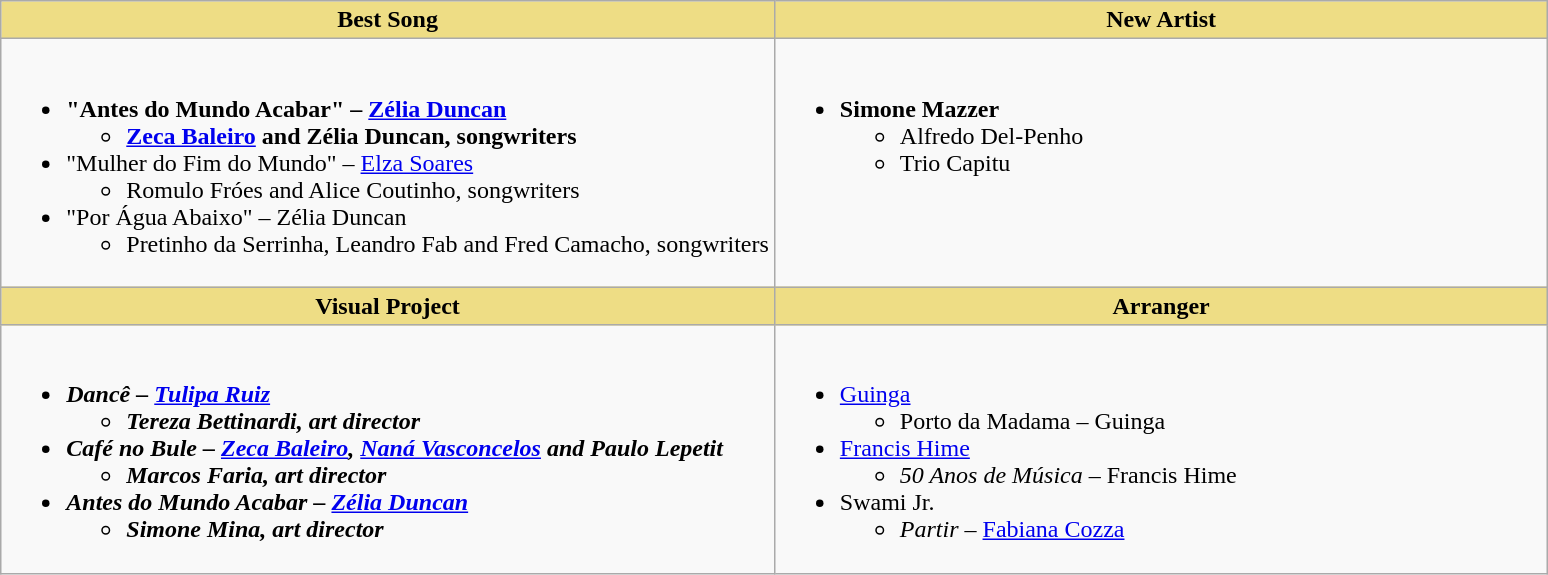<table class="wikitable" style="width=">
<tr>
<th style="background:#EEDD85; width:50%">Best Song</th>
<th style="background:#EEDD85; width:50%">New Artist</th>
</tr>
<tr>
<td style="vertical-align:top"><br><ul><li><strong>"Antes do Mundo Acabar" – <a href='#'>Zélia Duncan</a></strong><ul><li><strong><a href='#'>Zeca Baleiro</a> and Zélia Duncan, songwriters</strong></li></ul></li><li>"Mulher do Fim do Mundo" – <a href='#'>Elza Soares</a><ul><li>Romulo Fróes and Alice Coutinho, songwriters</li></ul></li><li>"Por Água Abaixo" – Zélia Duncan<ul><li>Pretinho da Serrinha, Leandro Fab and Fred Camacho, songwriters</li></ul></li></ul></td>
<td style="vertical-align:top"><br><ul><li><strong>Simone Mazzer</strong><ul><li>Alfredo Del-Penho</li><li>Trio Capitu</li></ul></li></ul></td>
</tr>
<tr>
<th style="background:#EEDD85; width:50%">Visual Project</th>
<th style="background:#EEDD85; width:50%">Arranger</th>
</tr>
<tr>
<td style="vertical-align:top"><br><ul><li><strong><em>Dancê<em> – <a href='#'>Tulipa Ruiz</a><strong><ul><li></strong>Tereza Bettinardi, art director<strong></li></ul></li><li></em>Café no Bule<em> – <a href='#'>Zeca Baleiro</a>, <a href='#'>Naná Vasconcelos</a> and Paulo Lepetit<ul><li>Marcos Faria, art director</li></ul></li><li></em>Antes do Mundo Acabar<em> – <a href='#'>Zélia Duncan</a><ul><li>Simone Mina, art director</li></ul></li></ul></td>
<td style="vertical-align:top"><br><ul><li></strong><a href='#'>Guinga</a><strong><ul><li></em></strong>Porto da Madama</em> – Guinga</strong></li></ul></li><li><a href='#'>Francis Hime</a><ul><li><em>50 Anos de Música</em> – Francis Hime</li></ul></li><li>Swami Jr.<ul><li><em>Partir</em> – <a href='#'>Fabiana Cozza</a></li></ul></li></ul></td>
</tr>
</table>
